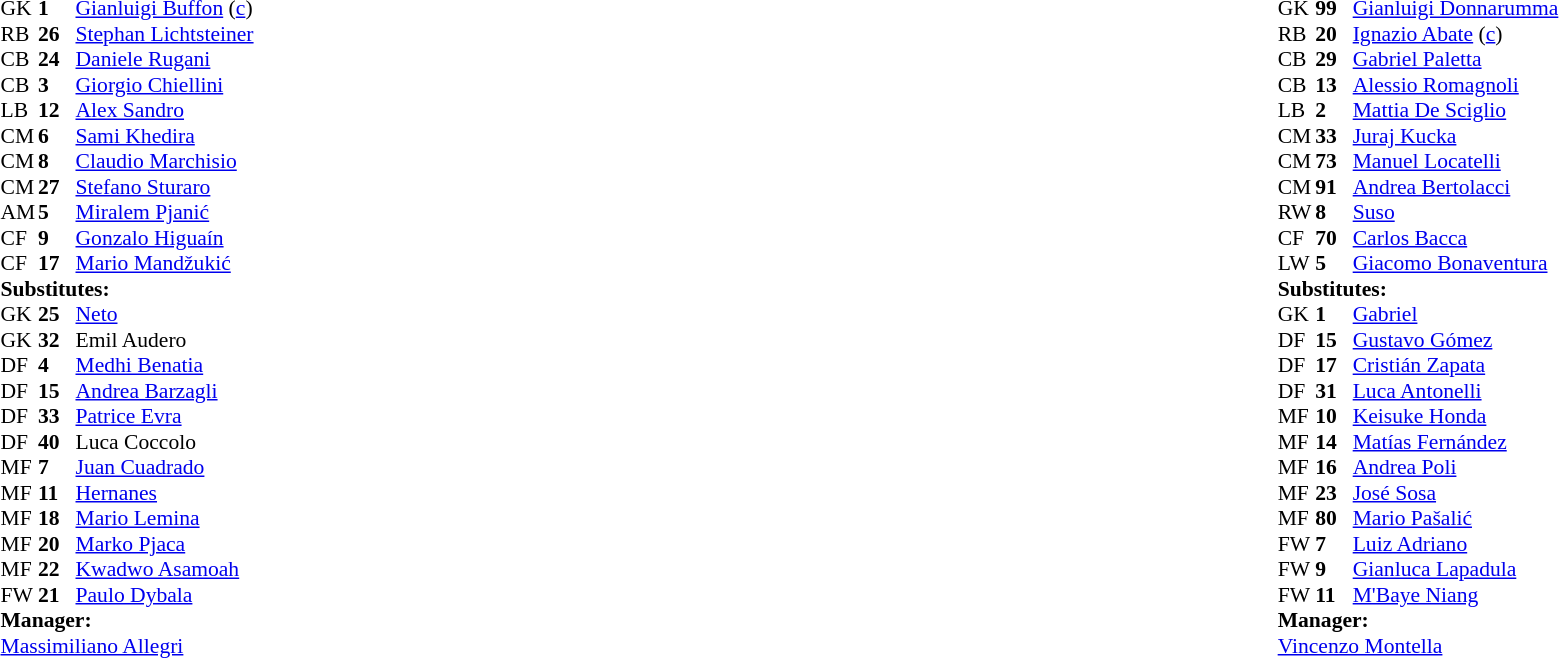<table width="100%">
<tr>
<td valign="top" width="40%"><br><table style="font-size:90%" cellspacing="0" cellpadding="0">
<tr>
<th width=25></th>
<th width=25></th>
</tr>
<tr>
<td>GK</td>
<td><strong>1</strong></td>
<td> <a href='#'>Gianluigi Buffon</a> (<a href='#'>c</a>)</td>
</tr>
<tr>
<td>RB</td>
<td><strong>26</strong></td>
<td> <a href='#'>Stephan Lichtsteiner</a></td>
<td></td>
</tr>
<tr>
<td>CB</td>
<td><strong>24</strong></td>
<td> <a href='#'>Daniele Rugani</a></td>
</tr>
<tr>
<td>CB</td>
<td><strong>3</strong></td>
<td> <a href='#'>Giorgio Chiellini</a></td>
</tr>
<tr>
<td>LB</td>
<td><strong>12</strong></td>
<td> <a href='#'>Alex Sandro</a></td>
<td></td>
<td></td>
</tr>
<tr>
<td>CM</td>
<td><strong>6</strong></td>
<td> <a href='#'>Sami Khedira</a></td>
</tr>
<tr>
<td>CM</td>
<td><strong>8</strong></td>
<td> <a href='#'>Claudio Marchisio</a></td>
</tr>
<tr>
<td>CM</td>
<td><strong>27</strong></td>
<td> <a href='#'>Stefano Sturaro</a></td>
<td></td>
<td></td>
</tr>
<tr>
<td>AM</td>
<td><strong>5</strong></td>
<td> <a href='#'>Miralem Pjanić</a></td>
<td></td>
<td></td>
</tr>
<tr>
<td>CF</td>
<td><strong>9</strong></td>
<td> <a href='#'>Gonzalo Higuaín</a></td>
<td></td>
</tr>
<tr>
<td>CF</td>
<td><strong>17</strong></td>
<td> <a href='#'>Mario Mandžukić</a></td>
</tr>
<tr>
<td colspan=3><strong>Substitutes:</strong></td>
</tr>
<tr>
<td>GK</td>
<td><strong>25</strong></td>
<td> <a href='#'>Neto</a></td>
</tr>
<tr>
<td>GK</td>
<td><strong>32</strong></td>
<td> Emil Audero</td>
</tr>
<tr>
<td>DF</td>
<td><strong>4</strong></td>
<td> <a href='#'>Medhi Benatia</a></td>
</tr>
<tr>
<td>DF</td>
<td><strong>15</strong></td>
<td> <a href='#'>Andrea Barzagli</a></td>
</tr>
<tr>
<td>DF</td>
<td><strong>33</strong></td>
<td> <a href='#'>Patrice Evra</a></td>
<td></td>
<td></td>
</tr>
<tr>
<td>DF</td>
<td><strong>40</strong></td>
<td> Luca Coccolo</td>
</tr>
<tr>
<td>MF</td>
<td><strong>7</strong></td>
<td> <a href='#'>Juan Cuadrado</a></td>
</tr>
<tr>
<td>MF</td>
<td><strong>11</strong></td>
<td> <a href='#'>Hernanes</a></td>
</tr>
<tr>
<td>MF</td>
<td><strong>18</strong></td>
<td> <a href='#'>Mario Lemina</a></td>
<td></td>
<td></td>
</tr>
<tr>
<td>MF</td>
<td><strong>20</strong></td>
<td> <a href='#'>Marko Pjaca</a></td>
</tr>
<tr>
<td>MF</td>
<td><strong>22</strong></td>
<td> <a href='#'>Kwadwo Asamoah</a></td>
</tr>
<tr>
<td>FW</td>
<td><strong>21</strong></td>
<td> <a href='#'>Paulo Dybala</a></td>
<td></td>
<td></td>
</tr>
<tr>
<td colspan=3><strong>Manager:</strong></td>
</tr>
<tr>
<td colspan=3> <a href='#'>Massimiliano Allegri</a></td>
</tr>
</table>
</td>
<td valign="top"></td>
<td valign="top" width="50%"><br><table style="font-size:90%; margin:auto" cellspacing="0" cellpadding="0">
<tr>
<th width=25></th>
<th width=25></th>
</tr>
<tr>
<td>GK</td>
<td><strong>99</strong></td>
<td> <a href='#'>Gianluigi Donnarumma</a></td>
</tr>
<tr>
<td>RB</td>
<td><strong>20</strong></td>
<td> <a href='#'>Ignazio Abate</a> (<a href='#'>c</a>)</td>
<td></td>
<td></td>
</tr>
<tr>
<td>CB</td>
<td><strong>29</strong></td>
<td> <a href='#'>Gabriel Paletta</a></td>
</tr>
<tr>
<td>CB</td>
<td><strong>13</strong></td>
<td> <a href='#'>Alessio Romagnoli</a></td>
<td></td>
</tr>
<tr>
<td>LB</td>
<td><strong>2</strong></td>
<td> <a href='#'>Mattia De Sciglio</a></td>
<td></td>
</tr>
<tr>
<td>CM</td>
<td><strong>33</strong></td>
<td> <a href='#'>Juraj Kucka</a></td>
<td></td>
</tr>
<tr>
<td>CM</td>
<td><strong>73</strong></td>
<td> <a href='#'>Manuel Locatelli</a></td>
<td></td>
<td></td>
</tr>
<tr>
<td>CM</td>
<td><strong>91</strong></td>
<td> <a href='#'>Andrea Bertolacci</a></td>
</tr>
<tr>
<td>RW</td>
<td><strong>8</strong></td>
<td> <a href='#'>Suso</a></td>
</tr>
<tr>
<td>CF</td>
<td><strong>70</strong></td>
<td> <a href='#'>Carlos Bacca</a></td>
<td></td>
<td></td>
</tr>
<tr>
<td>LW</td>
<td><strong>5</strong></td>
<td> <a href='#'>Giacomo Bonaventura</a></td>
</tr>
<tr>
<td colspan=3><strong>Substitutes:</strong></td>
</tr>
<tr>
<td>GK</td>
<td><strong>1</strong></td>
<td> <a href='#'>Gabriel</a></td>
</tr>
<tr>
<td>DF</td>
<td><strong>15</strong></td>
<td> <a href='#'>Gustavo Gómez</a></td>
</tr>
<tr>
<td>DF</td>
<td><strong>17</strong></td>
<td> <a href='#'>Cristián Zapata</a></td>
</tr>
<tr>
<td>DF</td>
<td><strong>31</strong></td>
<td> <a href='#'>Luca Antonelli</a></td>
<td></td>
<td></td>
</tr>
<tr>
<td>MF</td>
<td><strong>10</strong></td>
<td> <a href='#'>Keisuke Honda</a></td>
</tr>
<tr>
<td>MF</td>
<td><strong>14</strong></td>
<td> <a href='#'>Matías Fernández</a></td>
</tr>
<tr>
<td>MF</td>
<td><strong>16</strong></td>
<td> <a href='#'>Andrea Poli</a></td>
</tr>
<tr>
<td>MF</td>
<td><strong>23</strong></td>
<td> <a href='#'>José Sosa</a></td>
</tr>
<tr>
<td>MF</td>
<td><strong>80</strong></td>
<td> <a href='#'>Mario Pašalić</a></td>
<td></td>
<td></td>
</tr>
<tr>
<td>FW</td>
<td><strong>7</strong></td>
<td> <a href='#'>Luiz Adriano</a></td>
</tr>
<tr>
<td>FW</td>
<td><strong>9</strong></td>
<td> <a href='#'>Gianluca Lapadula</a></td>
<td></td>
<td></td>
</tr>
<tr>
<td>FW</td>
<td><strong>11</strong></td>
<td> <a href='#'>M'Baye Niang</a></td>
</tr>
<tr>
<td colspan=3><strong>Manager:</strong></td>
</tr>
<tr>
<td colspan=3> <a href='#'>Vincenzo Montella</a></td>
</tr>
</table>
</td>
</tr>
</table>
